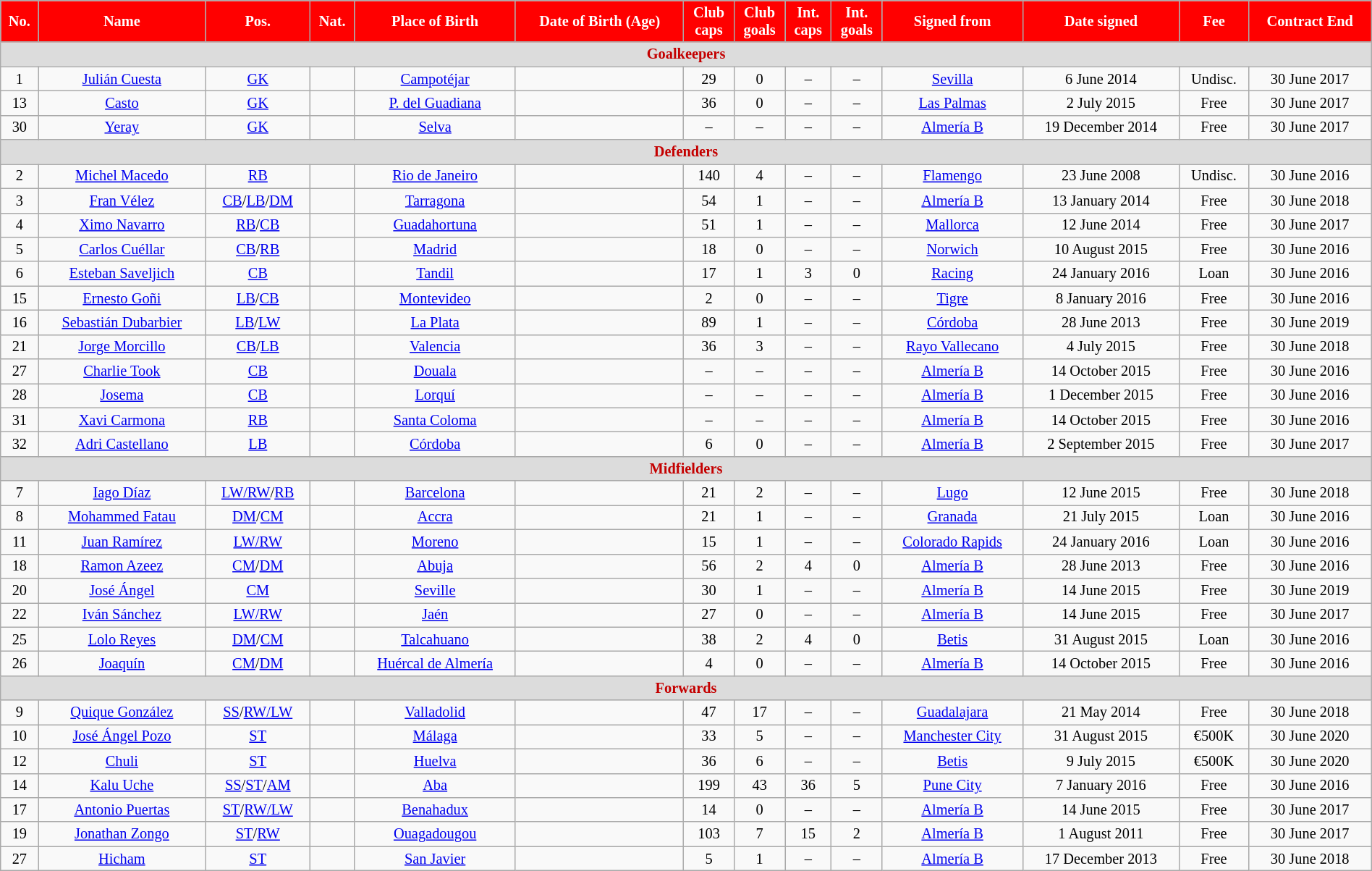<table class="wikitable" style="text-align:center; font-size:85%; width:100%;">
<tr>
<th style="background:#FF0000; color:#FFFFFF; text-align:center;">No.</th>
<th style="background:#FF0000; color:#FFFFFF; text-align:center;">Name</th>
<th style="background:#FF0000; color:#FFFFFF; text-align:center;">Pos.</th>
<th style="background:#FF0000; color:#FFFFFF; text-align:center;">Nat.</th>
<th style="background:#FF0000; color:#FFFFFF; text-align:center;">Place of Birth</th>
<th style="background:#FF0000; color:#FFFFFF; text-align:center;">Date of Birth (Age)</th>
<th style="background:#FF0000; color:#FFFFFF; text-align:center;">Club<br>caps</th>
<th style="background:#FF0000; color:#FFFFFF; text-align:center;">Club<br>goals</th>
<th style="background:#FF0000; color:#FFFFFF; text-align:center;">Int.<br>caps</th>
<th style="background:#FF0000; color:#FFFFFF; text-align:center;">Int.<br>goals</th>
<th style="background:#FF0000; color:#FFFFFF; text-align:center;">Signed from</th>
<th style="background:#FF0000; color:#FFFFFF; text-align:center;">Date signed</th>
<th style="background:#FF0000; color:#FFFFFF; text-align:center;">Fee</th>
<th style="background:#FF0000; color:#FFFFFF; text-align:center;">Contract End</th>
</tr>
<tr>
<th colspan="14" style="background:#dcdcdc; color:#C40000; text-align:center;">Goalkeepers</th>
</tr>
<tr>
<td>1</td>
<td><a href='#'>Julián Cuesta</a></td>
<td><a href='#'>GK</a></td>
<td> </td>
<td><a href='#'>Campotéjar</a></td>
<td></td>
<td>29</td>
<td>0</td>
<td>–</td>
<td>–</td>
<td><a href='#'>Sevilla</a></td>
<td>6 June 2014</td>
<td>Undisc.</td>
<td>30 June 2017</td>
</tr>
<tr>
<td>13</td>
<td><a href='#'>Casto</a></td>
<td><a href='#'>GK</a></td>
<td> </td>
<td><a href='#'>P. del Guadiana</a></td>
<td></td>
<td>36</td>
<td>0</td>
<td>–</td>
<td>–</td>
<td><a href='#'>Las Palmas</a></td>
<td>2 July 2015</td>
<td>Free</td>
<td>30 June 2017</td>
</tr>
<tr>
<td>30</td>
<td><a href='#'>Yeray</a></td>
<td><a href='#'>GK</a></td>
<td> </td>
<td><a href='#'>Selva</a></td>
<td></td>
<td>–</td>
<td>–</td>
<td>–</td>
<td>–</td>
<td><a href='#'>Almería B</a></td>
<td>19 December 2014</td>
<td>Free</td>
<td>30 June 2017</td>
</tr>
<tr>
<th colspan="14" style="background:#dcdcdc; color:#C40000; text-align:center;">Defenders</th>
</tr>
<tr>
<td>2</td>
<td><a href='#'>Michel Macedo</a></td>
<td><a href='#'>RB</a></td>
<td></td>
<td><a href='#'>Rio de Janeiro</a> </td>
<td></td>
<td>140</td>
<td>4</td>
<td>–</td>
<td>–</td>
<td><a href='#'>Flamengo</a> </td>
<td>23 June 2008</td>
<td>Undisc.</td>
<td>30 June 2016</td>
</tr>
<tr>
<td>3</td>
<td><a href='#'>Fran Vélez</a></td>
<td><a href='#'>CB</a>/<a href='#'>LB</a>/<a href='#'>DM</a></td>
<td> </td>
<td><a href='#'>Tarragona</a></td>
<td></td>
<td>54</td>
<td>1</td>
<td>–</td>
<td>–</td>
<td><a href='#'>Almería B</a></td>
<td>13 January 2014</td>
<td>Free</td>
<td>30 June 2018</td>
</tr>
<tr>
<td>4</td>
<td><a href='#'>Ximo Navarro</a></td>
<td><a href='#'>RB</a>/<a href='#'>CB</a></td>
<td> </td>
<td><a href='#'>Guadahortuna</a></td>
<td></td>
<td>51</td>
<td>1</td>
<td>–</td>
<td>–</td>
<td><a href='#'>Mallorca</a></td>
<td>12 June 2014</td>
<td>Free</td>
<td>30 June 2017</td>
</tr>
<tr>
<td>5</td>
<td><a href='#'>Carlos Cuéllar</a></td>
<td><a href='#'>CB</a>/<a href='#'>RB</a></td>
<td> </td>
<td><a href='#'>Madrid</a></td>
<td></td>
<td>18</td>
<td>0</td>
<td>–</td>
<td>–</td>
<td><a href='#'>Norwich</a> </td>
<td>10 August 2015</td>
<td>Free</td>
<td>30 June 2016</td>
</tr>
<tr>
<td>6</td>
<td><a href='#'>Esteban Saveljich</a></td>
<td><a href='#'>CB</a></td>
<td></td>
<td><a href='#'>Tandil</a> </td>
<td></td>
<td>17</td>
<td>1</td>
<td>3</td>
<td>0</td>
<td><a href='#'>Racing</a> </td>
<td>24 January 2016</td>
<td>Loan</td>
<td>30 June 2016</td>
</tr>
<tr>
<td>15</td>
<td><a href='#'>Ernesto Goñi</a></td>
<td><a href='#'>LB</a>/<a href='#'>CB</a></td>
<td></td>
<td><a href='#'>Montevideo</a></td>
<td></td>
<td>2</td>
<td>0</td>
<td>–</td>
<td>–</td>
<td><a href='#'>Tigre</a> </td>
<td>8 January 2016</td>
<td>Free</td>
<td>30 June 2016</td>
</tr>
<tr>
<td>16</td>
<td><a href='#'>Sebastián Dubarbier</a></td>
<td><a href='#'>LB</a>/<a href='#'>LW</a></td>
<td></td>
<td><a href='#'>La Plata</a> </td>
<td></td>
<td>89</td>
<td>1</td>
<td>–</td>
<td>–</td>
<td><a href='#'>Córdoba</a></td>
<td>28 June 2013</td>
<td>Free</td>
<td>30 June 2019</td>
</tr>
<tr>
<td>21</td>
<td><a href='#'>Jorge Morcillo</a></td>
<td><a href='#'>CB</a>/<a href='#'>LB</a></td>
<td> </td>
<td><a href='#'>Valencia</a></td>
<td></td>
<td>36</td>
<td>3</td>
<td>–</td>
<td>–</td>
<td><a href='#'>Rayo Vallecano</a></td>
<td>4 July 2015</td>
<td>Free</td>
<td>30 June 2018</td>
</tr>
<tr>
<td>27</td>
<td><a href='#'>Charlie Took</a></td>
<td><a href='#'>CB</a></td>
<td></td>
<td><a href='#'>Douala</a></td>
<td></td>
<td>–</td>
<td>–</td>
<td>–</td>
<td>–</td>
<td><a href='#'>Almería B</a></td>
<td>14 October 2015</td>
<td>Free</td>
<td>30 June 2016</td>
</tr>
<tr>
<td>28</td>
<td><a href='#'>Josema</a></td>
<td><a href='#'>CB</a></td>
<td> </td>
<td><a href='#'>Lorquí</a></td>
<td></td>
<td>–</td>
<td>–</td>
<td>–</td>
<td>–</td>
<td><a href='#'>Almería B</a></td>
<td>1 December 2015</td>
<td>Free</td>
<td>30 June 2016</td>
</tr>
<tr>
<td>31</td>
<td><a href='#'>Xavi Carmona</a></td>
<td><a href='#'>RB</a></td>
<td> </td>
<td><a href='#'>Santa Coloma</a></td>
<td></td>
<td>–</td>
<td>–</td>
<td>–</td>
<td>–</td>
<td><a href='#'>Almería B</a></td>
<td>14 October 2015</td>
<td>Free</td>
<td>30 June 2016</td>
</tr>
<tr>
<td>32</td>
<td><a href='#'>Adri Castellano</a></td>
<td><a href='#'>LB</a></td>
<td> </td>
<td><a href='#'>Córdoba</a></td>
<td></td>
<td>6</td>
<td>0</td>
<td>–</td>
<td>–</td>
<td><a href='#'>Almería B</a></td>
<td>2 September 2015</td>
<td>Free</td>
<td>30 June 2017<br></td>
</tr>
<tr>
<th colspan="14" style="background:#dcdcdc; color:#C40000; text-align:center;">Midfielders</th>
</tr>
<tr>
<td>7</td>
<td><a href='#'>Iago Díaz</a></td>
<td><a href='#'>LW/RW</a>/<a href='#'>RB</a></td>
<td> </td>
<td><a href='#'>Barcelona</a></td>
<td></td>
<td>21</td>
<td>2</td>
<td>–</td>
<td>–</td>
<td><a href='#'>Lugo</a></td>
<td>12 June 2015</td>
<td>Free</td>
<td>30 June 2018</td>
</tr>
<tr>
<td>8</td>
<td><a href='#'>Mohammed Fatau</a></td>
<td><a href='#'>DM</a>/<a href='#'>CM</a></td>
<td></td>
<td><a href='#'>Accra</a></td>
<td></td>
<td>21</td>
<td>1</td>
<td>–</td>
<td>–</td>
<td><a href='#'>Granada</a></td>
<td>21 July 2015</td>
<td>Loan</td>
<td>30 June 2016</td>
</tr>
<tr>
<td>11</td>
<td><a href='#'>Juan Ramírez</a></td>
<td><a href='#'>LW/RW</a></td>
<td></td>
<td><a href='#'>Moreno</a></td>
<td></td>
<td>15</td>
<td>1</td>
<td>–</td>
<td>–</td>
<td><a href='#'>Colorado Rapids</a> </td>
<td>24 January 2016</td>
<td>Loan</td>
<td>30 June 2016</td>
</tr>
<tr>
<td>18</td>
<td><a href='#'>Ramon Azeez</a></td>
<td><a href='#'>CM</a>/<a href='#'>DM</a></td>
<td></td>
<td><a href='#'>Abuja</a></td>
<td></td>
<td>56</td>
<td>2</td>
<td>4</td>
<td>0</td>
<td><a href='#'>Almería B</a></td>
<td>28 June 2013</td>
<td>Free</td>
<td>30 June 2016</td>
</tr>
<tr>
<td>20</td>
<td><a href='#'>José Ángel</a></td>
<td><a href='#'>CM</a></td>
<td> </td>
<td><a href='#'>Seville</a></td>
<td></td>
<td>30</td>
<td>1</td>
<td>–</td>
<td>–</td>
<td><a href='#'>Almería B</a></td>
<td>14 June 2015</td>
<td>Free</td>
<td>30 June 2019</td>
</tr>
<tr>
<td>22</td>
<td><a href='#'>Iván Sánchez</a></td>
<td><a href='#'>LW/RW</a></td>
<td> </td>
<td><a href='#'>Jaén</a></td>
<td></td>
<td>27</td>
<td>0</td>
<td>–</td>
<td>–</td>
<td><a href='#'>Almería B</a></td>
<td>14 June 2015</td>
<td>Free</td>
<td>30 June 2017</td>
</tr>
<tr>
<td>25</td>
<td><a href='#'>Lolo Reyes</a></td>
<td><a href='#'>DM</a>/<a href='#'>CM</a></td>
<td></td>
<td><a href='#'>Talcahuano</a></td>
<td></td>
<td>38</td>
<td>2</td>
<td>4</td>
<td>0</td>
<td><a href='#'>Betis</a></td>
<td>31 August 2015</td>
<td>Loan</td>
<td>30 June 2016</td>
</tr>
<tr>
<td>26</td>
<td><a href='#'>Joaquín</a></td>
<td><a href='#'>CM</a>/<a href='#'>DM</a></td>
<td> </td>
<td><a href='#'>Huércal de Almería</a></td>
<td></td>
<td>4</td>
<td>0</td>
<td>–</td>
<td>–</td>
<td><a href='#'>Almería B</a></td>
<td>14 October 2015</td>
<td>Free</td>
<td>30 June 2016</td>
</tr>
<tr>
<th colspan="14" style="background:#dcdcdc; color:#C40000; text-align=center;">Forwards</th>
</tr>
<tr>
<td>9</td>
<td><a href='#'>Quique González</a></td>
<td><a href='#'>SS</a>/<a href='#'>RW/LW</a></td>
<td> </td>
<td><a href='#'>Valladolid</a></td>
<td></td>
<td>47</td>
<td>17</td>
<td>–</td>
<td>–</td>
<td><a href='#'>Guadalajara</a></td>
<td>21 May 2014</td>
<td>Free</td>
<td>30 June 2018</td>
</tr>
<tr>
<td>10</td>
<td><a href='#'>José Ángel Pozo</a></td>
<td><a href='#'>ST</a></td>
<td> </td>
<td><a href='#'>Málaga</a></td>
<td></td>
<td>33</td>
<td>5</td>
<td>–</td>
<td>–</td>
<td><a href='#'>Manchester City</a> </td>
<td>31 August 2015</td>
<td>€500K</td>
<td>30 June 2020</td>
</tr>
<tr>
<td>12</td>
<td><a href='#'>Chuli</a></td>
<td><a href='#'>ST</a></td>
<td> </td>
<td><a href='#'>Huelva</a></td>
<td></td>
<td>36</td>
<td>6</td>
<td>–</td>
<td>–</td>
<td><a href='#'>Betis</a></td>
<td>9 July 2015</td>
<td>€500K</td>
<td>30 June 2020</td>
</tr>
<tr>
<td>14</td>
<td><a href='#'>Kalu Uche</a></td>
<td><a href='#'>SS</a>/<a href='#'>ST</a>/<a href='#'>AM</a></td>
<td></td>
<td><a href='#'>Aba</a></td>
<td></td>
<td>199</td>
<td>43</td>
<td>36</td>
<td>5</td>
<td><a href='#'>Pune City</a> </td>
<td>7 January 2016</td>
<td>Free</td>
<td>30 June 2016</td>
</tr>
<tr>
<td>17</td>
<td><a href='#'>Antonio Puertas</a></td>
<td><a href='#'>ST</a>/<a href='#'>RW/LW</a></td>
<td> </td>
<td><a href='#'>Benahadux</a></td>
<td></td>
<td>14</td>
<td>0</td>
<td>–</td>
<td>–</td>
<td><a href='#'>Almería B</a></td>
<td>14 June 2015</td>
<td>Free</td>
<td>30 June 2017</td>
</tr>
<tr>
<td>19</td>
<td><a href='#'>Jonathan Zongo</a></td>
<td><a href='#'>ST</a>/<a href='#'>RW</a></td>
<td></td>
<td><a href='#'>Ouagadougou</a></td>
<td></td>
<td>103</td>
<td>7</td>
<td>15</td>
<td>2</td>
<td><a href='#'>Almería B</a></td>
<td>1 August 2011</td>
<td>Free</td>
<td>30 June 2017</td>
</tr>
<tr>
<td>27</td>
<td><a href='#'>Hicham</a></td>
<td><a href='#'>ST</a></td>
<td></td>
<td><a href='#'>San Javier</a> </td>
<td></td>
<td>5</td>
<td>1</td>
<td>–</td>
<td>–</td>
<td><a href='#'>Almería B</a></td>
<td>17 December 2013</td>
<td>Free</td>
<td>30 June 2018</td>
</tr>
</table>
